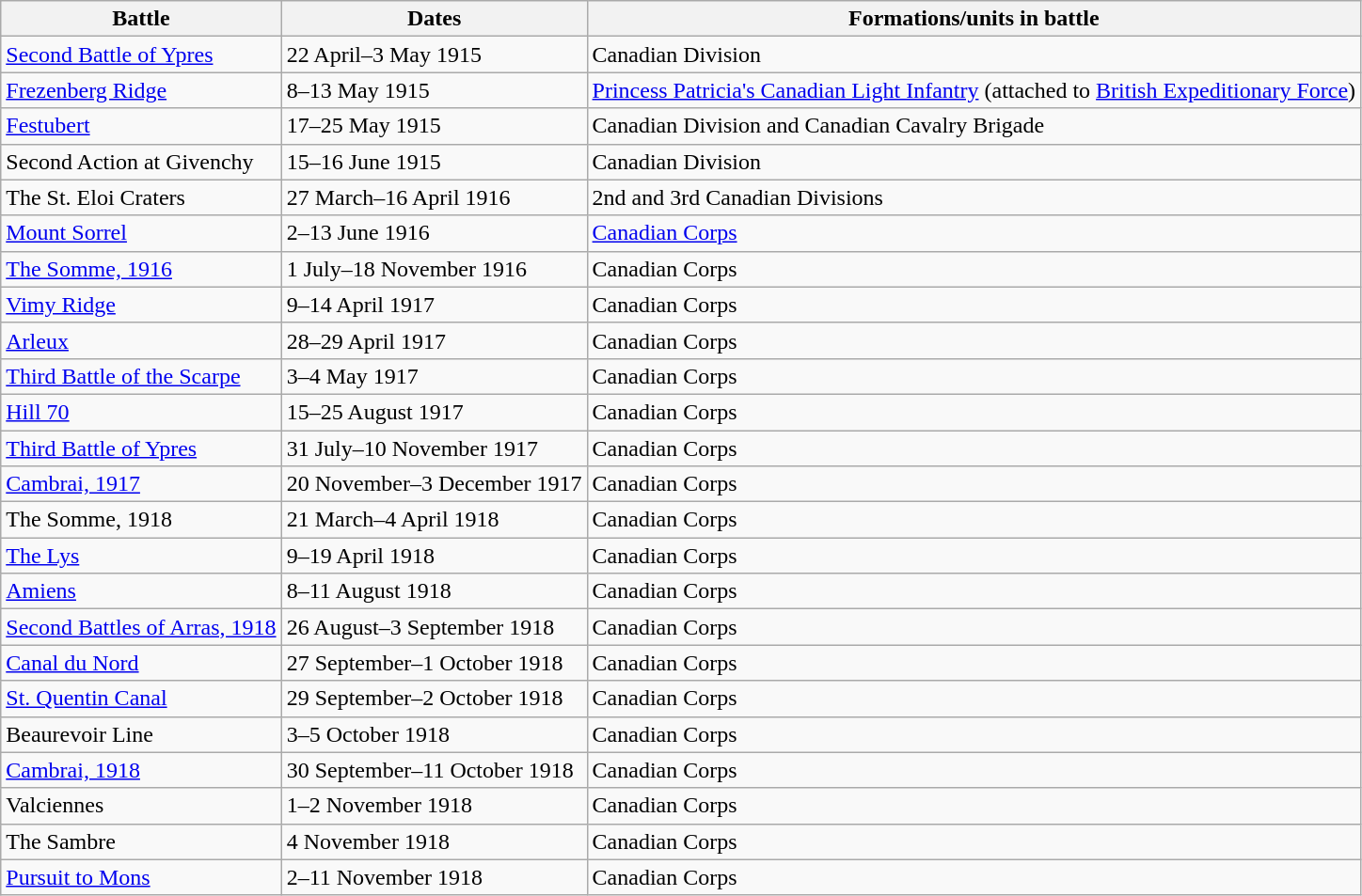<table class=wikitable>
<tr>
<th scope=col>Battle</th>
<th scope=col>Dates</th>
<th scope=col>Formations/units in battle</th>
</tr>
<tr>
<td><a href='#'>Second Battle of Ypres</a></td>
<td>22 April–3 May 1915</td>
<td>Canadian Division</td>
</tr>
<tr>
<td><a href='#'>Frezenberg Ridge</a></td>
<td>8–13 May 1915</td>
<td><a href='#'>Princess Patricia's Canadian Light Infantry</a> (attached to <a href='#'>British Expeditionary Force</a>)</td>
</tr>
<tr>
<td><a href='#'>Festubert</a></td>
<td>17–25 May 1915</td>
<td>Canadian Division and Canadian Cavalry Brigade</td>
</tr>
<tr>
<td>Second Action at Givenchy</td>
<td>15–16 June 1915</td>
<td>Canadian Division</td>
</tr>
<tr>
<td>The St. Eloi Craters</td>
<td>27 March–16 April 1916</td>
<td>2nd and 3rd Canadian Divisions</td>
</tr>
<tr>
<td><a href='#'>Mount Sorrel</a></td>
<td>2–13 June 1916</td>
<td><a href='#'>Canadian Corps</a></td>
</tr>
<tr>
<td><a href='#'>The Somme, 1916</a></td>
<td>1 July–18 November 1916</td>
<td>Canadian Corps</td>
</tr>
<tr>
<td><a href='#'>Vimy Ridge</a></td>
<td>9–14 April 1917</td>
<td>Canadian Corps</td>
</tr>
<tr>
<td><a href='#'>Arleux</a></td>
<td>28–29 April 1917</td>
<td>Canadian Corps</td>
</tr>
<tr>
<td><a href='#'>Third Battle of the Scarpe</a></td>
<td>3–4 May 1917</td>
<td>Canadian Corps</td>
</tr>
<tr>
<td><a href='#'>Hill 70</a></td>
<td>15–25 August 1917</td>
<td>Canadian Corps</td>
</tr>
<tr>
<td><a href='#'>Third Battle of Ypres</a></td>
<td>31 July–10 November 1917</td>
<td>Canadian Corps</td>
</tr>
<tr>
<td><a href='#'>Cambrai, 1917</a></td>
<td>20 November–3 December 1917</td>
<td>Canadian Corps</td>
</tr>
<tr>
<td>The Somme, 1918</td>
<td>21 March–4 April 1918</td>
<td>Canadian Corps</td>
</tr>
<tr>
<td><a href='#'>The Lys</a></td>
<td>9–19 April 1918</td>
<td>Canadian Corps</td>
</tr>
<tr>
<td><a href='#'>Amiens</a></td>
<td>8–11 August 1918</td>
<td>Canadian Corps</td>
</tr>
<tr>
<td><a href='#'>Second Battles of Arras, 1918</a></td>
<td>26 August–3 September 1918</td>
<td>Canadian Corps</td>
</tr>
<tr>
<td><a href='#'>Canal du Nord</a></td>
<td>27 September–1 October 1918</td>
<td>Canadian Corps</td>
</tr>
<tr>
<td><a href='#'>St. Quentin Canal</a></td>
<td>29 September–2 October 1918</td>
<td>Canadian Corps</td>
</tr>
<tr>
<td>Beaurevoir Line</td>
<td>3–5 October 1918</td>
<td>Canadian Corps</td>
</tr>
<tr>
<td><a href='#'>Cambrai, 1918</a></td>
<td>30 September–11 October 1918</td>
<td>Canadian Corps</td>
</tr>
<tr>
<td>Valciennes</td>
<td>1–2 November 1918</td>
<td>Canadian Corps</td>
</tr>
<tr>
<td>The Sambre</td>
<td>4 November 1918</td>
<td>Canadian Corps</td>
</tr>
<tr>
<td><a href='#'>Pursuit to Mons</a></td>
<td>2–11 November 1918</td>
<td>Canadian Corps</td>
</tr>
</table>
